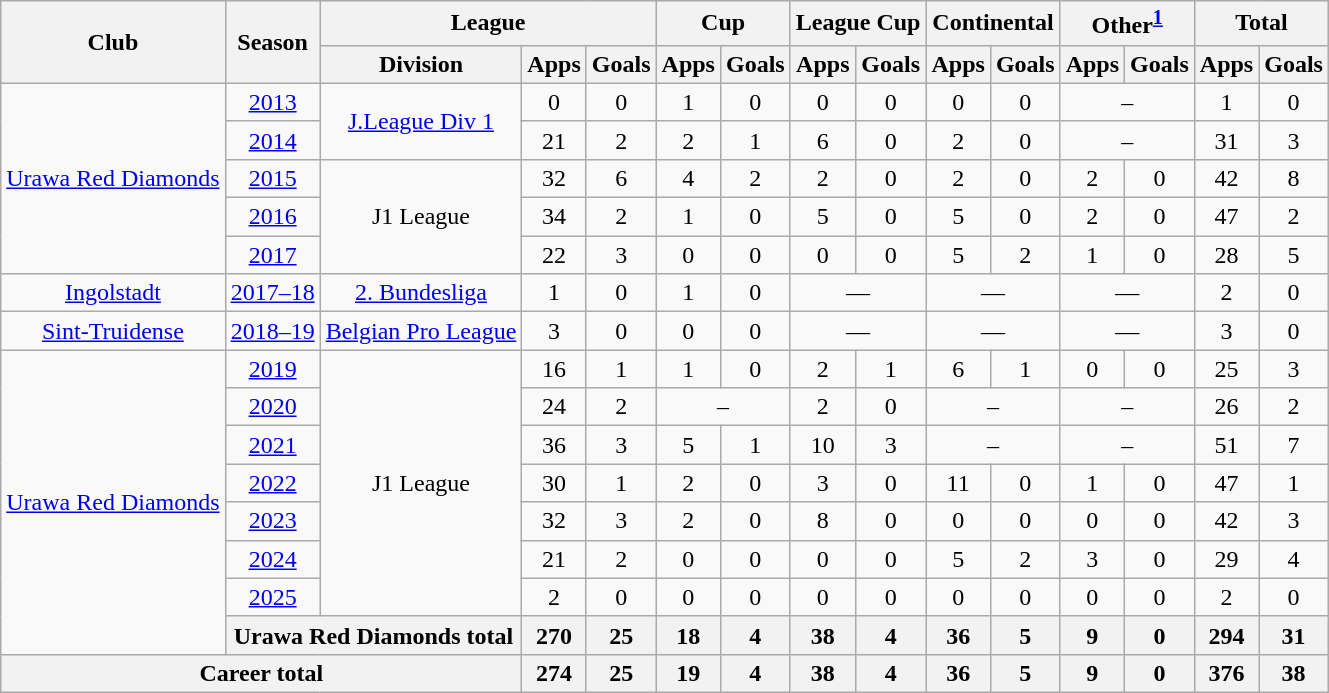<table class="wikitable" style="text-align:center">
<tr>
<th rowspan="2">Club</th>
<th rowspan="2">Season</th>
<th colspan="3">League</th>
<th colspan="2">Cup</th>
<th colspan="2">League Cup</th>
<th colspan="2">Continental</th>
<th colspan="2">Other<sup><a href='#'>1</a></sup></th>
<th colspan="2">Total</th>
</tr>
<tr>
<th>Division</th>
<th>Apps</th>
<th>Goals</th>
<th>Apps</th>
<th>Goals</th>
<th>Apps</th>
<th>Goals</th>
<th>Apps</th>
<th>Goals</th>
<th>Apps</th>
<th>Goals</th>
<th>Apps</th>
<th>Goals</th>
</tr>
<tr>
<td rowspan="5"><a href='#'>Urawa Red Diamonds</a></td>
<td><a href='#'>2013</a></td>
<td rowspan="2"><a href='#'>J.League Div 1</a></td>
<td>0</td>
<td>0</td>
<td>1</td>
<td>0</td>
<td>0</td>
<td>0</td>
<td>0</td>
<td>0</td>
<td colspan="2">–</td>
<td>1</td>
<td>0</td>
</tr>
<tr>
<td><a href='#'>2014</a></td>
<td>21</td>
<td>2</td>
<td>2</td>
<td>1</td>
<td>6</td>
<td>0</td>
<td>2</td>
<td>0</td>
<td colspan="2">–</td>
<td>31</td>
<td>3</td>
</tr>
<tr>
<td><a href='#'>2015</a></td>
<td rowspan="3">J1 League</td>
<td>32</td>
<td>6</td>
<td>4</td>
<td>2</td>
<td>2</td>
<td>0</td>
<td>2</td>
<td>0</td>
<td>2</td>
<td>0</td>
<td>42</td>
<td>8</td>
</tr>
<tr>
<td><a href='#'>2016</a></td>
<td>34</td>
<td>2</td>
<td>1</td>
<td>0</td>
<td>5</td>
<td>0</td>
<td>5</td>
<td>0</td>
<td>2</td>
<td>0</td>
<td>47</td>
<td>2</td>
</tr>
<tr>
<td><a href='#'>2017</a></td>
<td>22</td>
<td>3</td>
<td>0</td>
<td>0</td>
<td>0</td>
<td>0</td>
<td>5</td>
<td>2</td>
<td>1</td>
<td>0</td>
<td>28</td>
<td>5</td>
</tr>
<tr>
<td><a href='#'>Ingolstadt</a></td>
<td><a href='#'>2017–18</a></td>
<td><a href='#'>2. Bundesliga</a></td>
<td>1</td>
<td>0</td>
<td>1</td>
<td>0</td>
<td colspan="2">—</td>
<td colspan="2">—</td>
<td colspan="2">—</td>
<td>2</td>
<td>0</td>
</tr>
<tr>
<td><a href='#'>Sint-Truidense</a></td>
<td><a href='#'>2018–19</a></td>
<td><a href='#'>Belgian Pro League</a></td>
<td>3</td>
<td>0</td>
<td>0</td>
<td>0</td>
<td colspan="2">—</td>
<td colspan="2">—</td>
<td colspan="2">—</td>
<td>3</td>
<td>0</td>
</tr>
<tr>
<td rowspan="8"><a href='#'>Urawa Red Diamonds</a></td>
<td><a href='#'>2019</a></td>
<td rowspan="7">J1 League</td>
<td>16</td>
<td>1</td>
<td>1</td>
<td>0</td>
<td>2</td>
<td>1</td>
<td>6</td>
<td>1</td>
<td>0</td>
<td>0</td>
<td>25</td>
<td>3</td>
</tr>
<tr>
<td><a href='#'>2020</a></td>
<td>24</td>
<td>2</td>
<td colspan="2">–</td>
<td>2</td>
<td>0</td>
<td colspan="2">–</td>
<td colspan="2">–</td>
<td>26</td>
<td>2</td>
</tr>
<tr>
<td><a href='#'>2021</a></td>
<td>36</td>
<td>3</td>
<td>5</td>
<td>1</td>
<td>10</td>
<td>3</td>
<td colspan="2">–</td>
<td colspan="2">–</td>
<td>51</td>
<td>7</td>
</tr>
<tr>
<td><a href='#'>2022</a></td>
<td>30</td>
<td>1</td>
<td>2</td>
<td>0</td>
<td>3</td>
<td>0</td>
<td>11</td>
<td>0</td>
<td>1</td>
<td>0</td>
<td>47</td>
<td>1</td>
</tr>
<tr>
<td><a href='#'>2023</a></td>
<td>32</td>
<td>3</td>
<td>2</td>
<td>0</td>
<td>8</td>
<td>0</td>
<td>0</td>
<td>0</td>
<td>0</td>
<td>0</td>
<td>42</td>
<td>3</td>
</tr>
<tr>
<td><a href='#'>2024</a></td>
<td>21</td>
<td>2</td>
<td>0</td>
<td>0</td>
<td>0</td>
<td>0</td>
<td>5</td>
<td>2</td>
<td>3</td>
<td>0</td>
<td>29</td>
<td>4</td>
</tr>
<tr>
<td><a href='#'>2025</a></td>
<td>2</td>
<td>0</td>
<td>0</td>
<td>0</td>
<td>0</td>
<td>0</td>
<td>0</td>
<td>0</td>
<td>0</td>
<td>0</td>
<td>2</td>
<td>0</td>
</tr>
<tr>
<th colspan="2">Urawa Red Diamonds total</th>
<th>270</th>
<th>25</th>
<th>18</th>
<th>4</th>
<th>38</th>
<th>4</th>
<th>36</th>
<th>5</th>
<th>9</th>
<th>0</th>
<th>294</th>
<th>31</th>
</tr>
<tr>
<th colspan="3">Career total</th>
<th>274</th>
<th>25</th>
<th>19</th>
<th>4</th>
<th>38</th>
<th>4</th>
<th>36</th>
<th>5</th>
<th>9</th>
<th>0</th>
<th>376</th>
<th>38</th>
</tr>
</table>
